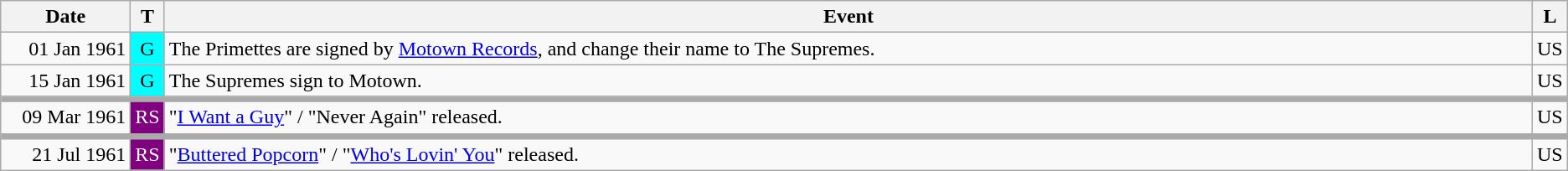<table class="wikitable" style="text-align: center">
<tr>
<th style="width:12ch">Date</th>
<th style="width:1%">T</th>
<th>Event</th>
<th style="width:2%">L</th>
</tr>
<tr>
<td style="text-align: right">01 Jan 1961</td>
<td style="background:aqua">G</td>
<td style="text-align:left;">The Primettes are signed by <a href='#'>Motown Records</a>, and change their name to The Supremes.</td>
<td>US</td>
</tr>
<tr>
<td style="text-align: right">15 Jan 1961</td>
<td style="background:aqua">G</td>
<td style="text-align:left;">The Supremes sign to Motown.</td>
<td>US</td>
</tr>
<tr>
<td colspan="6" style="background: #aaa; height: 3px; padding: 0 !important"></td>
</tr>
<tr>
<td style="text-align: right">09 Mar 1961</td>
<td style="background:purple; color: white">RS</td>
<td style="text-align:left;">"<a href='#'>I Want a Guy</a>" / "Never Again" released.</td>
<td>US</td>
</tr>
<tr>
<td colspan="6" style="background: #aaa; height: 3px; padding: 0 !important"></td>
</tr>
<tr>
<td style="text-align: right">21 Jul 1961</td>
<td style="background:purple; color: white">RS</td>
<td style="text-align:left;">"<a href='#'>Buttered Popcorn</a>" / "<a href='#'>Who's Lovin' You</a>" released.</td>
<td>US</td>
</tr>
</table>
